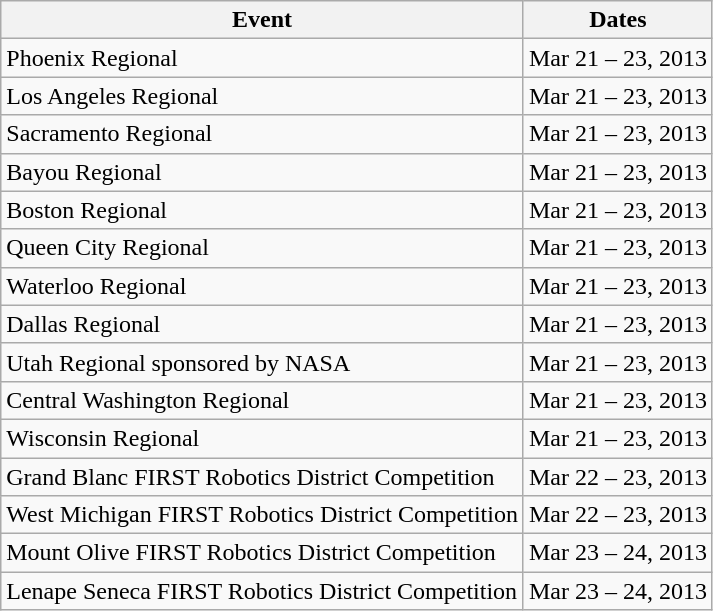<table class="wikitable">
<tr>
<th>Event</th>
<th>Dates</th>
</tr>
<tr>
<td>Phoenix Regional</td>
<td>Mar 21 – 23, 2013</td>
</tr>
<tr>
<td>Los Angeles Regional</td>
<td>Mar 21 – 23, 2013</td>
</tr>
<tr>
<td>Sacramento Regional</td>
<td>Mar 21 – 23, 2013</td>
</tr>
<tr>
<td>Bayou Regional</td>
<td>Mar 21 – 23, 2013</td>
</tr>
<tr>
<td>Boston Regional</td>
<td>Mar 21 – 23, 2013</td>
</tr>
<tr>
<td>Queen City Regional</td>
<td>Mar 21 – 23, 2013</td>
</tr>
<tr>
<td>Waterloo Regional</td>
<td>Mar 21 – 23, 2013</td>
</tr>
<tr>
<td>Dallas Regional</td>
<td>Mar 21 – 23, 2013</td>
</tr>
<tr>
<td>Utah Regional sponsored by NASA</td>
<td>Mar 21 – 23, 2013</td>
</tr>
<tr>
<td>Central Washington Regional</td>
<td>Mar 21 – 23, 2013</td>
</tr>
<tr>
<td>Wisconsin Regional</td>
<td>Mar 21 – 23, 2013</td>
</tr>
<tr>
<td>Grand Blanc FIRST Robotics District Competition</td>
<td>Mar 22 – 23, 2013</td>
</tr>
<tr>
<td>West Michigan FIRST Robotics District Competition</td>
<td>Mar 22 – 23, 2013</td>
</tr>
<tr>
<td>Mount Olive FIRST Robotics District Competition</td>
<td>Mar 23 – 24, 2013</td>
</tr>
<tr>
<td>Lenape Seneca FIRST Robotics District Competition</td>
<td>Mar 23 – 24, 2013</td>
</tr>
</table>
